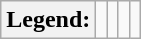<table class="wikitable">
<tr>
<th>Legend:</th>
<td></td>
<td></td>
<td></td>
<td></td>
</tr>
</table>
